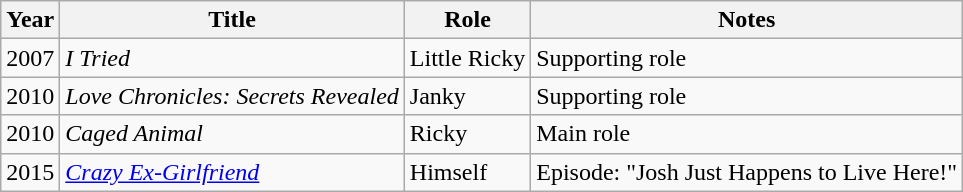<table class="wikitable">
<tr>
<th>Year</th>
<th>Title</th>
<th>Role</th>
<th>Notes</th>
</tr>
<tr>
<td>2007</td>
<td><em>I Tried </em></td>
<td>Little Ricky</td>
<td>Supporting role</td>
</tr>
<tr>
<td>2010</td>
<td><em>Love Chronicles: Secrets Revealed</em></td>
<td>Janky</td>
<td>Supporting role</td>
</tr>
<tr>
<td>2010</td>
<td><em>Caged Animal</em></td>
<td>Ricky</td>
<td>Main role<br>
</td>
</tr>
<tr>
<td>2015</td>
<td><em><a href='#'>Crazy Ex-Girlfriend</a></em></td>
<td>Himself</td>
<td>Episode: "Josh Just Happens to Live Here!"</td>
</tr>
</table>
